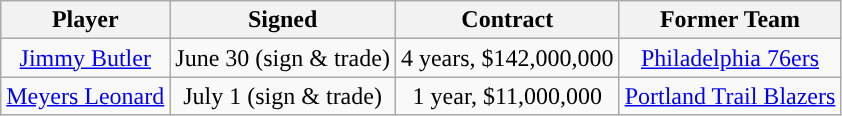<table class="wikitable sortable sortable" style="text-align: center;">
<tr>
<th>Player</th>
<th>Signed</th>
<th>Contract</th>
<th>Former Team</th>
</tr>
<tr>
<td><a href='#'>Jimmy Butler</a></td>
<td>June 30 (sign & trade)</td>
<td>4 years, $142,000,000</td>
<td><a href='#'>Philadelphia 76ers</a></td>
</tr>
<tr>
<td><a href='#'>Meyers Leonard</a></td>
<td>July 1 (sign & trade)</td>
<td>1 year, $11,000,000</td>
<td><a href='#'>Portland Trail Blazers</a></td>
</tr>
</table>
